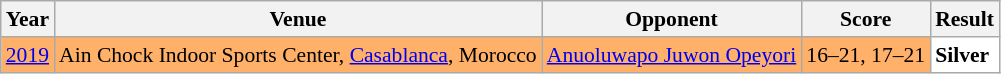<table class="sortable wikitable" style="font-size: 90%;">
<tr>
<th>Year</th>
<th>Venue</th>
<th>Opponent</th>
<th>Score</th>
<th>Result</th>
</tr>
<tr style="background:#FFB069">
<td align="center"><a href='#'>2019</a></td>
<td align="left">Ain Chock Indoor Sports Center, <a href='#'>Casablanca</a>, Morocco</td>
<td align="left"> <a href='#'>Anuoluwapo Juwon Opeyori</a></td>
<td align="left">16–21, 17–21</td>
<td style="text-align:left; background:white"> <strong>Silver</strong></td>
</tr>
</table>
